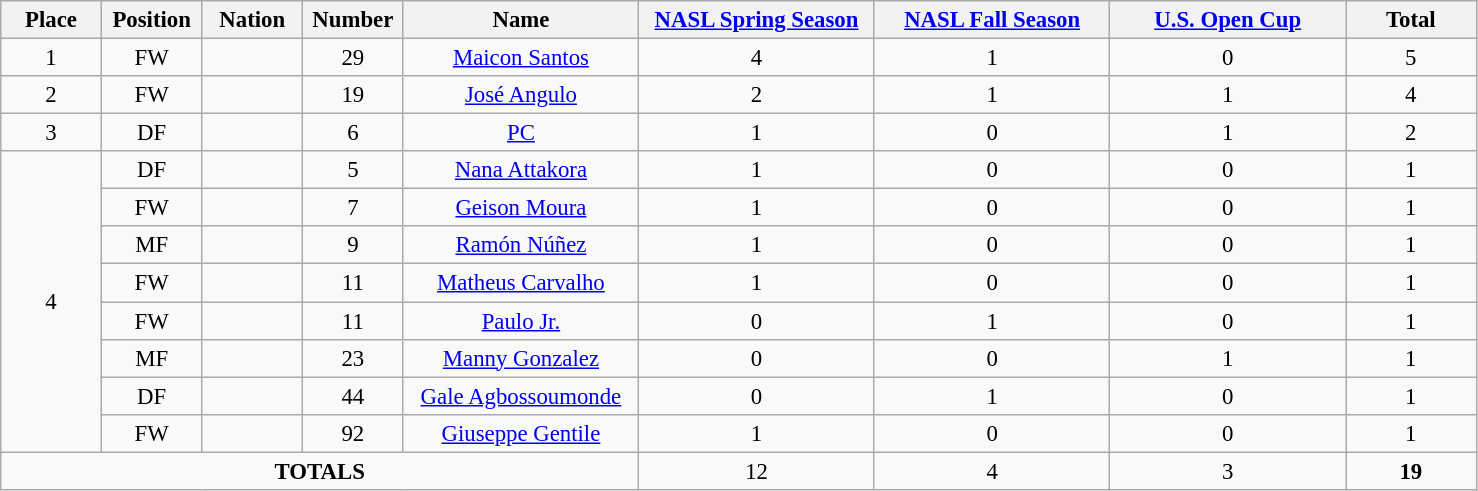<table class="wikitable" style="font-size: 95%; text-align: center;">
<tr>
<th width=60>Place</th>
<th width=60>Position</th>
<th width=60>Nation</th>
<th width=60>Number</th>
<th width=150>Name</th>
<th width=150><a href='#'>NASL Spring Season</a></th>
<th width=150><a href='#'>NASL Fall Season</a></th>
<th width=150><a href='#'>U.S. Open Cup</a></th>
<th width=80><strong>Total</strong></th>
</tr>
<tr>
<td>1</td>
<td>FW</td>
<td></td>
<td>29</td>
<td><a href='#'>Maicon Santos</a></td>
<td>4</td>
<td>1</td>
<td>0</td>
<td>5</td>
</tr>
<tr>
<td>2</td>
<td>FW</td>
<td></td>
<td>19</td>
<td><a href='#'>José Angulo</a></td>
<td>2</td>
<td>1</td>
<td>1</td>
<td>4</td>
</tr>
<tr>
<td>3</td>
<td>DF</td>
<td></td>
<td>6</td>
<td><a href='#'>PC</a></td>
<td>1</td>
<td>0</td>
<td>1</td>
<td>2</td>
</tr>
<tr>
<td rowspan=8>4</td>
<td>DF</td>
<td></td>
<td>5</td>
<td><a href='#'>Nana Attakora</a></td>
<td>1</td>
<td>0</td>
<td>0</td>
<td>1</td>
</tr>
<tr>
<td>FW</td>
<td></td>
<td>7</td>
<td><a href='#'>Geison Moura</a></td>
<td>1</td>
<td>0</td>
<td>0</td>
<td>1</td>
</tr>
<tr>
<td>MF</td>
<td></td>
<td>9</td>
<td><a href='#'>Ramón Núñez</a></td>
<td>1</td>
<td>0</td>
<td>0</td>
<td>1</td>
</tr>
<tr>
<td>FW</td>
<td></td>
<td>11</td>
<td><a href='#'>Matheus Carvalho</a></td>
<td>1</td>
<td>0</td>
<td>0</td>
<td>1</td>
</tr>
<tr>
<td>FW</td>
<td></td>
<td>11</td>
<td><a href='#'>Paulo Jr.</a></td>
<td>0</td>
<td>1</td>
<td>0</td>
<td>1</td>
</tr>
<tr>
<td>MF</td>
<td></td>
<td>23</td>
<td><a href='#'>Manny Gonzalez</a></td>
<td>0</td>
<td>0</td>
<td>1</td>
<td>1</td>
</tr>
<tr>
<td>DF</td>
<td></td>
<td>44</td>
<td><a href='#'>Gale Agbossoumonde</a></td>
<td>0</td>
<td>1</td>
<td>0</td>
<td>1</td>
</tr>
<tr>
<td>FW</td>
<td></td>
<td>92</td>
<td><a href='#'>Giuseppe Gentile</a></td>
<td>1</td>
<td>0</td>
<td>0</td>
<td>1</td>
</tr>
<tr>
<td colspan="5"><strong>TOTALS</strong></td>
<td>12</td>
<td>4</td>
<td>3</td>
<td><strong>19</strong></td>
</tr>
</table>
